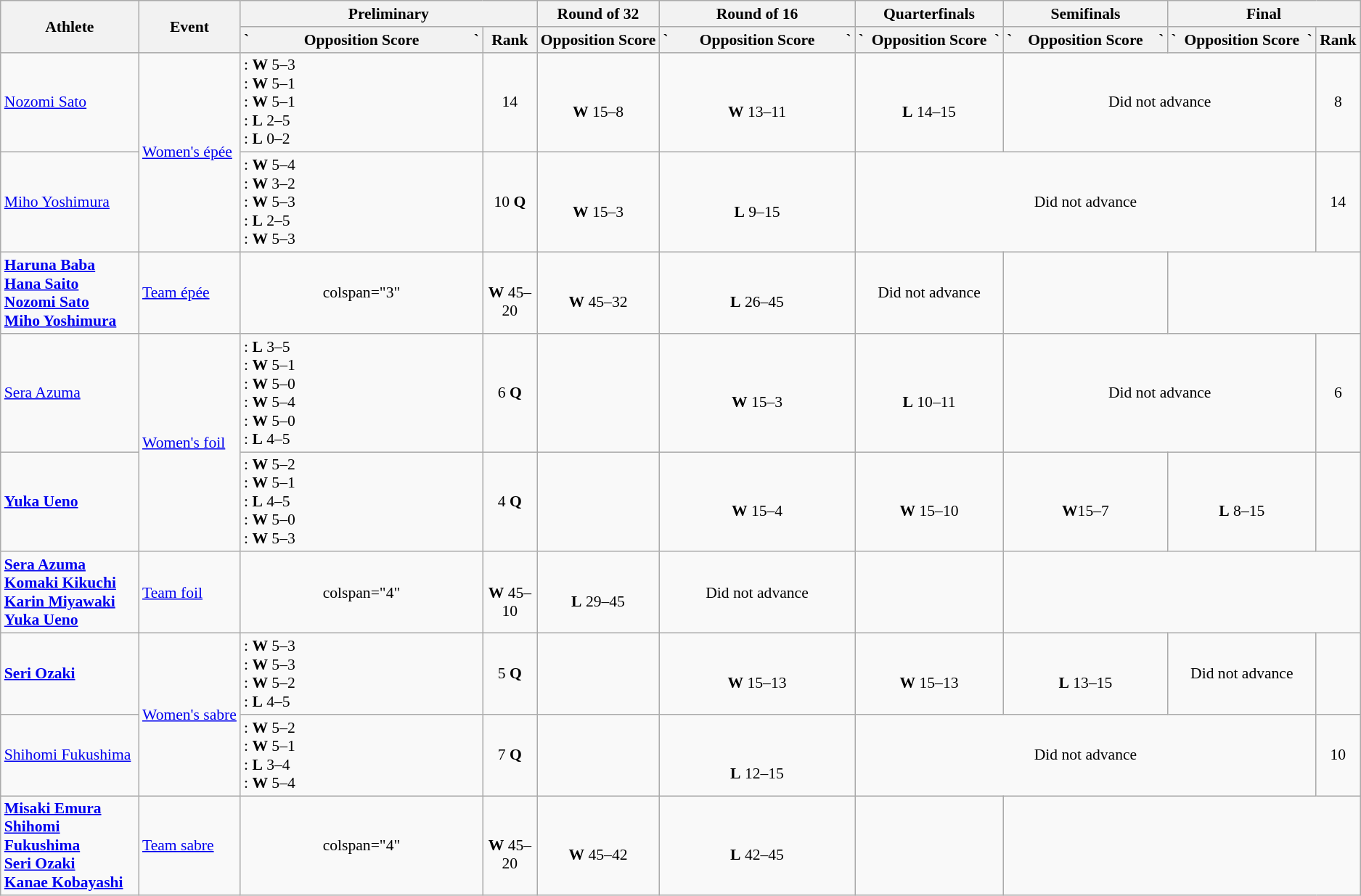<table class=wikitable style=font-size:90%;text-align:center>
<tr>
<th rowspan="2">Athlete</th>
<th rowspan="2">Event</th>
<th colspan="2">Preliminary</th>
<th>Round of 32</th>
<th>Round of 16</th>
<th>Quarterfinals</th>
<th>Semifinals</th>
<th colspan="2">Final</th>
</tr>
<tr>
<th>`              Opposition Score              `</th>
<th>Rank</th>
<th>Opposition Score</th>
<th>`        Opposition Score        `</th>
<th>`  Opposition Score  `</th>
<th>`    Opposition Score    `</th>
<th>`  Opposition Score  `</th>
<th>Rank</th>
</tr>
<tr>
<td align=left><a href='#'>Nozomi Sato</a></td>
<td align=left rowspan="2"><a href='#'>Women's épée</a></td>
<td align=left>: <strong>W</strong> 5–3<br>: <strong>W</strong> 5–1<br>: <strong>W</strong> 5–1<br>: <strong>L</strong> 2–5<br>: <strong>L</strong> 0–2</td>
<td>14</td>
<td><br><strong>W</strong> 15–8</td>
<td><br><strong>W</strong> 13–11</td>
<td><br><strong>L</strong> 14–15</td>
<td colspan="2">Did not advance</td>
<td>8</td>
</tr>
<tr>
<td align=left><a href='#'>Miho Yoshimura</a></td>
<td align=left>: <strong>W</strong> 5–4<br>: <strong>W</strong> 3–2<br>: <strong>W</strong> 5–3<br>: <strong>L</strong> 2–5<br>: <strong>W</strong> 5–3</td>
<td>10 <strong>Q</strong></td>
<td><br><strong>W</strong> 15–3</td>
<td><br><strong>L</strong> 9–15</td>
<td colspan="3">Did not advance</td>
<td>14</td>
</tr>
<tr>
<td align=left><strong><a href='#'>Haruna Baba</a><br><a href='#'>Hana Saito</a><br><a href='#'>Nozomi Sato</a><br><a href='#'>Miho Yoshimura</a></strong></td>
<td align=left><a href='#'>Team épée</a></td>
<td>colspan="3" </td>
<td><br><strong>W</strong> 45–20</td>
<td><br><strong>W</strong> 45–32</td>
<td><br><strong>L</strong> 26–45</td>
<td>Did not advance</td>
<td></td>
</tr>
<tr>
<td align=left><a href='#'>Sera Azuma</a></td>
<td align=left rowspan="2"><a href='#'>Women's foil</a></td>
<td align=left>: <strong>L</strong> 3–5<br>: <strong>W</strong> 5–1<br>: <strong>W</strong> 5–0<br>: <strong>W</strong> 5–4<br>: <strong>W</strong> 5–0<br>: <strong>L</strong> 4–5</td>
<td>6 <strong>Q</strong></td>
<td></td>
<td><br><strong>W</strong> 15–3</td>
<td><br><strong>L</strong> 10–11</td>
<td colspan="2">Did not advance</td>
<td>6</td>
</tr>
<tr>
<td align=left><strong><a href='#'>Yuka Ueno</a></strong></td>
<td align=left>: <strong>W</strong> 5–2<br>: <strong>W</strong> 5–1<br>: <strong>L</strong> 4–5<br>: <strong>W</strong> 5–0<br>: <strong>W</strong> 5–3</td>
<td>4 <strong>Q</strong></td>
<td></td>
<td><br><strong>W</strong> 15–4</td>
<td><br><strong>W</strong> 15–10</td>
<td><br><strong>W</strong>15–7</td>
<td><br><strong>L</strong> 8–15</td>
<td></td>
</tr>
<tr>
<td align=left><strong><a href='#'>Sera Azuma</a><br><a href='#'>Komaki Kikuchi</a><br><a href='#'>Karin Miyawaki</a><br><a href='#'>Yuka Ueno</a></strong></td>
<td align=left><a href='#'>Team foil</a></td>
<td>colspan="4" </td>
<td><br><strong>W</strong> 45–10</td>
<td><br><strong>L</strong> 29–45</td>
<td>Did not advance</td>
<td></td>
</tr>
<tr>
<td align=left><strong><a href='#'>Seri Ozaki</a></strong></td>
<td align=left rowspan="2"><a href='#'>Women's sabre</a></td>
<td align=left>: <strong>W</strong> 5–3<br>: <strong>W</strong> 5–3<br>: <strong>W</strong> 5–2<br>: <strong>L</strong> 4–5</td>
<td>5 <strong>Q</strong></td>
<td></td>
<td><br><strong>W</strong> 15–13</td>
<td><br><strong>W</strong> 15–13</td>
<td><br><strong>L</strong> 13–15</td>
<td>Did not advance</td>
<td></td>
</tr>
<tr>
<td align=left><a href='#'>Shihomi&nbsp;Fukushima</a></td>
<td align=left>: <strong>W</strong> 5–2<br>: <strong>W</strong> 5–1<br>: <strong>L</strong> 3–4<br>: <strong>W</strong> 5–4</td>
<td>7 <strong>Q</strong></td>
<td></td>
<td><br><br><strong>L</strong> 12–15</td>
<td colspan="3">Did not advance</td>
<td>10</td>
</tr>
<tr>
<td align=left><strong><a href='#'>Misaki Emura</a><br><a href='#'>Shihomi Fukushima</a><br><a href='#'>Seri Ozaki</a><br><a href='#'>Kanae Kobayashi</a></strong></td>
<td align=left><a href='#'>Team sabre</a></td>
<td>colspan="4" </td>
<td><br><strong>W</strong> 45–20</td>
<td><br><strong>W</strong> 45–42</td>
<td><br><strong>L</strong> 42–45</td>
<td></td>
</tr>
</table>
